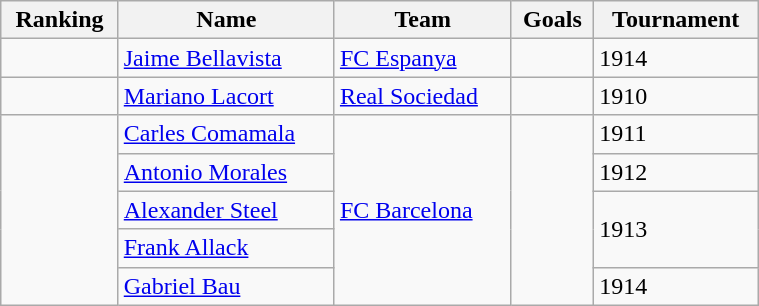<table class="wikitable sortable" style="width:40%;">
<tr>
<th>Ranking</th>
<th>Name</th>
<th>Team</th>
<th>Goals</th>
<th>Tournament</th>
</tr>
<tr>
<td></td>
<td align="left"> <a href='#'>Jaime Bellavista</a></td>
<td align="left"><a href='#'>FC Espanya</a></td>
<td></td>
<td>1914</td>
</tr>
<tr>
<td></td>
<td align="left"> <a href='#'>Mariano Lacort</a></td>
<td align="left"><a href='#'>Real Sociedad</a></td>
<td></td>
<td>1910</td>
</tr>
<tr>
<td rowspan="5"></td>
<td align="left"> <a href='#'>Carles Comamala</a></td>
<td rowspan="5" align="left"><a href='#'>FC Barcelona</a></td>
<td rowspan="5"></td>
<td>1911</td>
</tr>
<tr>
<td align="left"> <a href='#'>Antonio Morales</a></td>
<td>1912</td>
</tr>
<tr>
<td align="left"> <a href='#'>Alexander Steel</a></td>
<td rowspan="2">1913</td>
</tr>
<tr>
<td align="left"> <a href='#'>Frank Allack</a></td>
</tr>
<tr>
<td align="left"> <a href='#'>Gabriel Bau</a></td>
<td>1914</td>
</tr>
</table>
